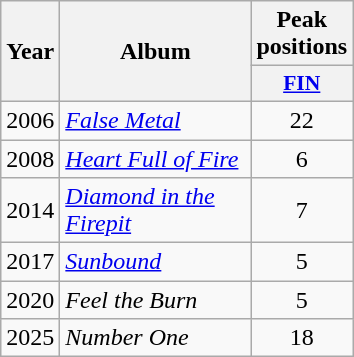<table class="wikitable">
<tr>
<th align="center" rowspan="2" width="10">Year</th>
<th align="center" rowspan="2" width="120">Album</th>
<th align="center" colspan="1" width="20">Peak positions</th>
</tr>
<tr>
<th scope="col" style="width:3em;font-size:90%;"><a href='#'>FIN</a><br></th>
</tr>
<tr>
<td style="text-align:center;">2006</td>
<td><em><a href='#'>False Metal</a></em></td>
<td style="text-align:center;">22</td>
</tr>
<tr>
<td style="text-align:center;">2008</td>
<td><em><a href='#'>Heart Full of Fire</a></em></td>
<td style="text-align:center;">6</td>
</tr>
<tr>
<td style="text-align:center;">2014</td>
<td><em><a href='#'>Diamond in the Firepit</a></em></td>
<td style="text-align:center;">7</td>
</tr>
<tr>
<td style="text-align:center;">2017</td>
<td><em><a href='#'>Sunbound</a></em></td>
<td style="text-align:center;">5</td>
</tr>
<tr>
<td style="text-align:center;">2020</td>
<td><em>Feel the Burn</em></td>
<td style="text-align:center;">5</td>
</tr>
<tr>
<td style="text-align:center;">2025</td>
<td><em>Number One</em></td>
<td style="text-align:center;">18<br></td>
</tr>
</table>
